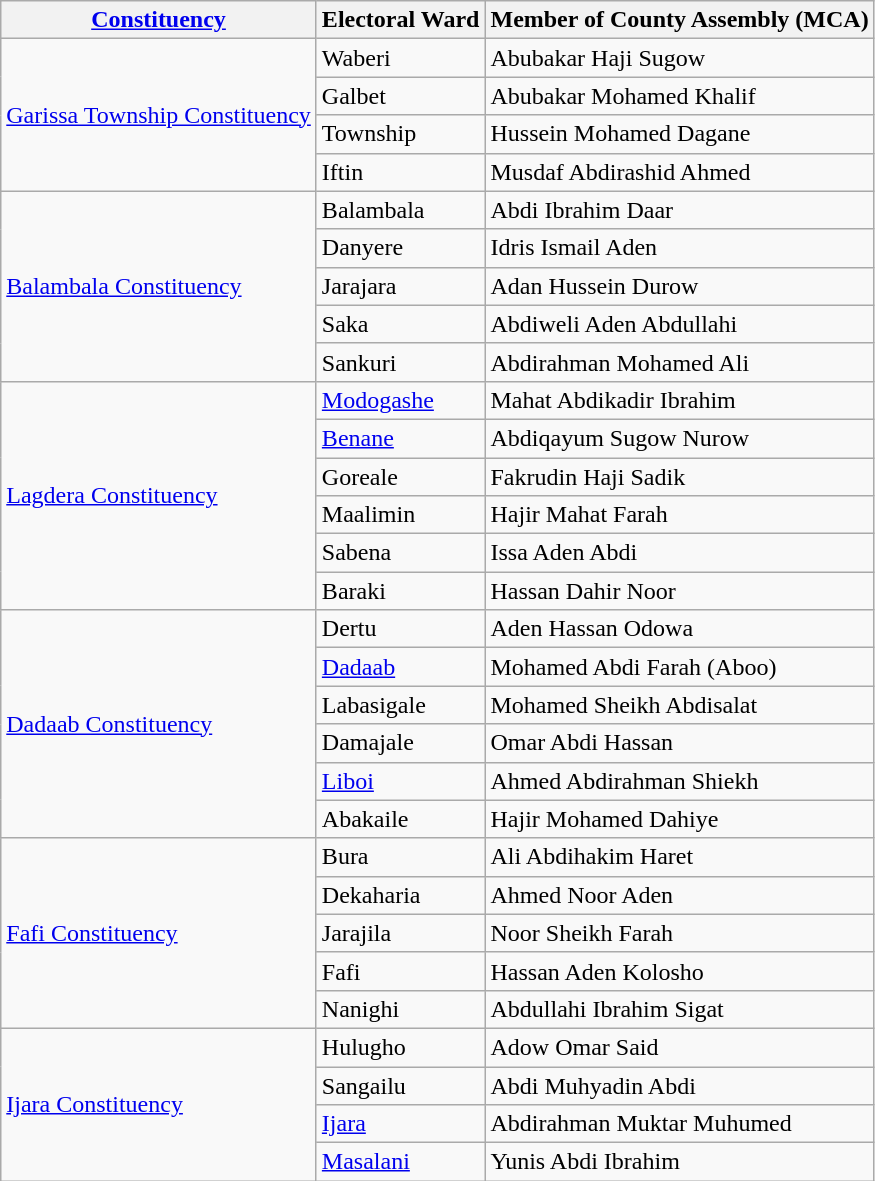<table class="wikitable">
<tr>
<th><a href='#'>Constituency</a></th>
<th>Electoral Ward</th>
<th>Member of County Assembly (MCA)</th>
</tr>
<tr>
<td rowspan="4"><a href='#'>Garissa Township Constituency</a></td>
<td>Waberi</td>
<td>Abubakar Haji Sugow</td>
</tr>
<tr>
<td>Galbet</td>
<td>Abubakar Mohamed Khalif</td>
</tr>
<tr>
<td>Township</td>
<td>Hussein Mohamed Dagane</td>
</tr>
<tr>
<td>Iftin</td>
<td>Musdaf Abdirashid Ahmed</td>
</tr>
<tr>
<td rowspan="5"><a href='#'>Balambala Constituency</a></td>
<td>Balambala</td>
<td>Abdi Ibrahim Daar</td>
</tr>
<tr>
<td>Danyere</td>
<td>Idris Ismail Aden</td>
</tr>
<tr>
<td>Jarajara</td>
<td>Adan Hussein Durow</td>
</tr>
<tr>
<td>Saka</td>
<td>Abdiweli Aden Abdullahi</td>
</tr>
<tr>
<td>Sankuri</td>
<td>Abdirahman Mohamed Ali</td>
</tr>
<tr>
<td rowspan="6"><a href='#'>Lagdera Constituency</a></td>
<td><a href='#'>Modogashe</a></td>
<td>Mahat Abdikadir Ibrahim</td>
</tr>
<tr>
<td><a href='#'>Benane</a></td>
<td>Abdiqayum Sugow Nurow</td>
</tr>
<tr>
<td>Goreale</td>
<td>Fakrudin Haji Sadik</td>
</tr>
<tr>
<td>Maalimin</td>
<td>Hajir Mahat Farah</td>
</tr>
<tr>
<td>Sabena</td>
<td>Issa Aden Abdi</td>
</tr>
<tr>
<td>Baraki</td>
<td>Hassan Dahir Noor</td>
</tr>
<tr>
<td rowspan="6"><a href='#'>Dadaab Constituency</a></td>
<td>Dertu</td>
<td>Aden Hassan Odowa</td>
</tr>
<tr>
<td><a href='#'>Dadaab</a></td>
<td>Mohamed Abdi Farah (Aboo)</td>
</tr>
<tr>
<td>Labasigale</td>
<td>Mohamed Sheikh Abdisalat</td>
</tr>
<tr>
<td>Damajale</td>
<td>Omar Abdi Hassan</td>
</tr>
<tr>
<td><a href='#'>Liboi</a></td>
<td>Ahmed Abdirahman Shiekh</td>
</tr>
<tr>
<td>Abakaile</td>
<td>Hajir Mohamed Dahiye</td>
</tr>
<tr>
<td rowspan="5"><a href='#'>Fafi Constituency</a></td>
<td>Bura</td>
<td>Ali Abdihakim Haret</td>
</tr>
<tr>
<td>Dekaharia</td>
<td>Ahmed Noor Aden</td>
</tr>
<tr>
<td>Jarajila</td>
<td>Noor Sheikh Farah</td>
</tr>
<tr>
<td>Fafi</td>
<td>Hassan Aden Kolosho</td>
</tr>
<tr>
<td>Nanighi</td>
<td>Abdullahi Ibrahim Sigat</td>
</tr>
<tr>
<td rowspan="4"><a href='#'>Ijara Constituency</a></td>
<td>Hulugho</td>
<td>Adow Omar Said</td>
</tr>
<tr>
<td>Sangailu</td>
<td>Abdi Muhyadin Abdi</td>
</tr>
<tr>
<td><a href='#'>Ijara</a></td>
<td>Abdirahman Muktar Muhumed</td>
</tr>
<tr>
<td><a href='#'>Masalani</a></td>
<td>Yunis Abdi Ibrahim</td>
</tr>
</table>
